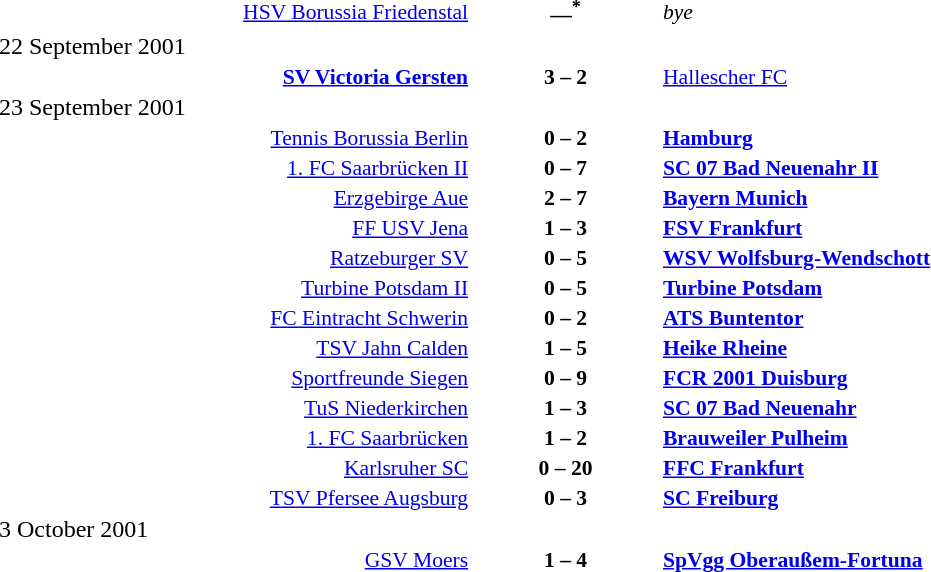<table width=100% cellspacing=1>
<tr>
<th width=25%></th>
<th width=10%></th>
<th width=25%></th>
<th></th>
</tr>
<tr style=font-size:90%>
<td align=right><a href='#'>HSV Borussia Friedenstal</a></td>
<td align=center><strong>—<sup>*</sup></strong></td>
<td><em>bye</em></td>
</tr>
<tr>
<td>22 September 2001</td>
</tr>
<tr style=font-size:90%>
<td align=right><strong><a href='#'>SV Victoria Gersten</a></strong></td>
<td align=center><strong>3 – 2</strong></td>
<td><a href='#'>Hallescher FC</a></td>
</tr>
<tr>
<td>23 September 2001</td>
</tr>
<tr style=font-size:90%>
<td align=right><a href='#'>Tennis Borussia Berlin</a></td>
<td align=center><strong>0 – 2</strong></td>
<td><strong><a href='#'>Hamburg</a></strong></td>
</tr>
<tr style=font-size:90%>
<td align=right><a href='#'>1. FC Saarbrücken II</a></td>
<td align=center><strong>0 – 7</strong></td>
<td><strong><a href='#'>SC 07 Bad Neuenahr II</a></strong></td>
</tr>
<tr style=font-size:90%>
<td align=right><a href='#'>Erzgebirge Aue</a></td>
<td align=center><strong>2 – 7</strong></td>
<td><strong><a href='#'>Bayern Munich</a></strong></td>
</tr>
<tr style=font-size:90%>
<td align=right><a href='#'>FF USV Jena</a></td>
<td align=center><strong>1 – 3</strong></td>
<td><strong><a href='#'>FSV Frankfurt</a></strong></td>
</tr>
<tr style=font-size:90%>
<td align=right><a href='#'>Ratzeburger SV</a></td>
<td align=center><strong>0 – 5</strong></td>
<td><strong><a href='#'>WSV Wolfsburg-Wendschott</a></strong></td>
</tr>
<tr style=font-size:90%>
<td align=right><a href='#'>Turbine Potsdam II</a></td>
<td align=center><strong>0 – 5</strong></td>
<td><strong><a href='#'>Turbine Potsdam</a></strong></td>
</tr>
<tr style=font-size:90%>
<td align=right><a href='#'>FC Eintracht Schwerin</a></td>
<td align=center><strong>0 – 2</strong></td>
<td><strong><a href='#'>ATS Buntentor</a></strong></td>
</tr>
<tr style=font-size:90%>
<td align=right><a href='#'>TSV Jahn Calden</a></td>
<td align=center><strong>1 – 5</strong></td>
<td><strong><a href='#'>Heike Rheine</a></strong></td>
</tr>
<tr style=font-size:90%>
<td align=right><a href='#'>Sportfreunde Siegen</a></td>
<td align=center><strong>0 – 9</strong></td>
<td><strong><a href='#'>FCR 2001 Duisburg</a></strong></td>
</tr>
<tr style=font-size:90%>
<td align=right><a href='#'>TuS Niederkirchen</a></td>
<td align=center><strong>1 – 3</strong></td>
<td><strong><a href='#'>SC 07 Bad Neuenahr</a></strong></td>
</tr>
<tr style=font-size:90%>
<td align=right><a href='#'>1. FC Saarbrücken</a></td>
<td align=center><strong>1 – 2</strong></td>
<td><strong><a href='#'>Brauweiler Pulheim</a></strong></td>
</tr>
<tr style=font-size:90%>
<td align=right><a href='#'>Karlsruher SC</a></td>
<td align=center><strong>0 – 20</strong></td>
<td><strong><a href='#'>FFC Frankfurt</a></strong></td>
</tr>
<tr style=font-size:90%>
<td align=right><a href='#'>TSV Pfersee Augsburg</a></td>
<td align=center><strong>0 – 3</strong></td>
<td><strong><a href='#'>SC Freiburg</a></strong></td>
</tr>
<tr>
<td>3 October 2001</td>
</tr>
<tr style=font-size:90%>
<td align=right><a href='#'>GSV Moers</a></td>
<td align=center><strong>1 – 4</strong></td>
<td><strong><a href='#'>SpVgg Oberaußem-Fortuna</a></strong></td>
</tr>
</table>
